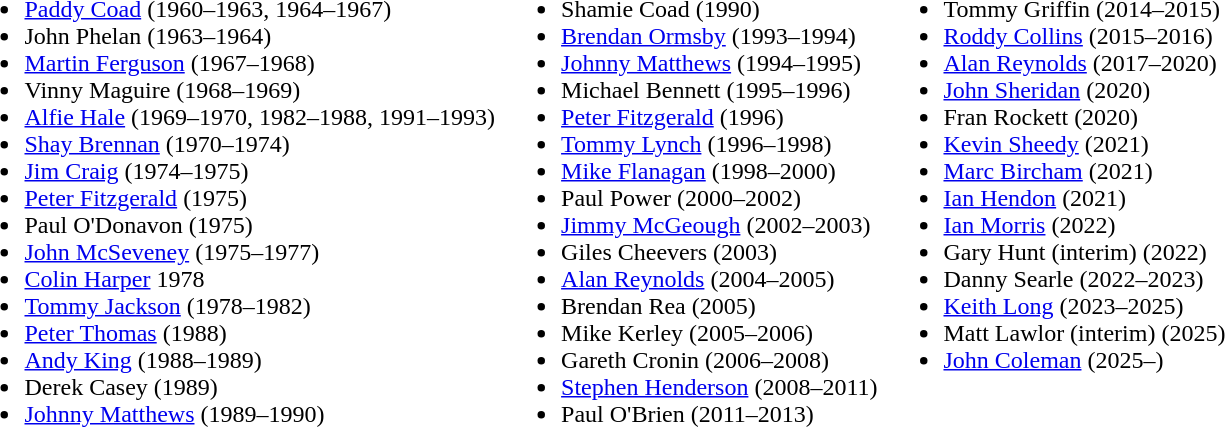<table>
<tr style="vertical-align:top">
<td><br><ul><li> <a href='#'>Paddy Coad</a> (1960–1963, 1964–1967)</li><li> John Phelan (1963–1964)</li><li> <a href='#'>Martin Ferguson</a> (1967–1968)</li><li> Vinny Maguire (1968–1969)</li><li> <a href='#'>Alfie Hale</a> (1969–1970, 1982–1988, 1991–1993)</li><li> <a href='#'>Shay Brennan</a> (1970–1974)</li><li> <a href='#'>Jim Craig</a> (1974–1975)</li><li> <a href='#'>Peter Fitzgerald</a> (1975)</li><li> Paul O'Donavon (1975)</li><li> <a href='#'>John McSeveney</a> (1975–1977)</li><li> <a href='#'>Colin Harper</a> 1978</li><li> <a href='#'>Tommy Jackson</a> (1978–1982)</li><li> <a href='#'>Peter Thomas</a> (1988)</li><li> <a href='#'>Andy King</a> (1988–1989)</li><li> Derek Casey (1989)</li><li> <a href='#'>Johnny Matthews</a> (1989–1990)</li></ul></td>
<td><br><ul><li> Shamie Coad (1990)</li><li> <a href='#'>Brendan Ormsby</a> (1993–1994)</li><li> <a href='#'>Johnny Matthews</a> (1994–1995)</li><li> Michael Bennett (1995–1996)</li><li> <a href='#'>Peter Fitzgerald</a> (1996)</li><li> <a href='#'>Tommy Lynch</a> (1996–1998)</li><li> <a href='#'>Mike Flanagan</a> (1998–2000)</li><li> Paul Power (2000–2002)</li><li> <a href='#'>Jimmy McGeough</a> (2002–2003)</li><li> Giles Cheevers (2003)</li><li> <a href='#'>Alan Reynolds</a> (2004–2005)</li><li> Brendan Rea (2005)</li><li> Mike Kerley (2005–2006)</li><li> Gareth Cronin (2006–2008)</li><li> <a href='#'>Stephen Henderson</a> (2008–2011)</li><li> Paul O'Brien (2011–2013)</li></ul></td>
<td><br><ul><li> Tommy Griffin (2014–2015)</li><li> <a href='#'>Roddy Collins</a> (2015–2016)</li><li> <a href='#'>Alan Reynolds</a> (2017–2020)</li><li> <a href='#'>John Sheridan</a> (2020)</li><li> Fran Rockett (2020)</li><li> <a href='#'>Kevin Sheedy</a> (2021)</li><li> <a href='#'>Marc Bircham</a> (2021)</li><li> <a href='#'>Ian Hendon</a> (2021)</li><li> <a href='#'>Ian Morris</a> (2022)</li><li> Gary Hunt (interim) (2022)</li><li> Danny Searle (2022–2023)</li><li> <a href='#'>Keith Long</a> (2023–2025)</li><li> Matt Lawlor (interim) (2025)</li><li> <a href='#'>John Coleman</a> (2025–)</li></ul></td>
</tr>
</table>
